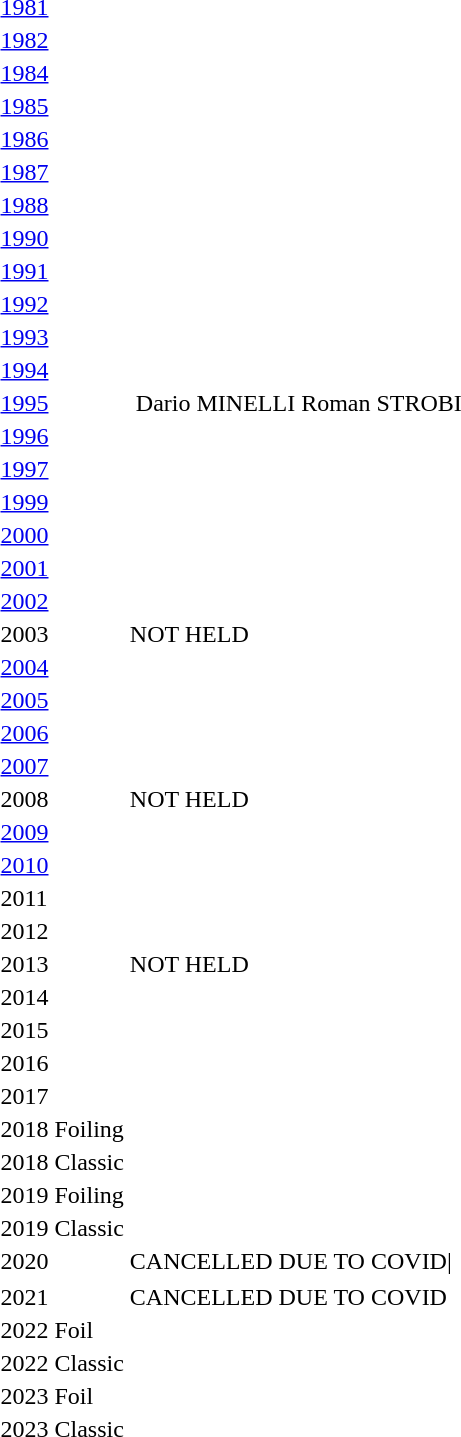<table>
<tr>
<td><a href='#'>1981</a></td>
<td></td>
<td></td>
<td></td>
</tr>
<tr>
<td><a href='#'>1982</a></td>
<td></td>
<td></td>
<td></td>
</tr>
<tr>
<td><a href='#'>1984</a></td>
<td></td>
<td></td>
<td></td>
</tr>
<tr>
<td><a href='#'>1985</a></td>
<td></td>
<td></td>
<td></td>
</tr>
<tr>
<td><a href='#'>1986</a></td>
<td></td>
<td></td>
<td></td>
</tr>
<tr>
<td><a href='#'>1987</a></td>
<td></td>
<td></td>
<td></td>
</tr>
<tr>
<td><a href='#'>1988</a></td>
<td></td>
<td></td>
<td></td>
</tr>
<tr>
<td><a href='#'>1990</a></td>
<td></td>
<td></td>
<td></td>
</tr>
<tr>
<td><a href='#'>1991</a></td>
<td></td>
<td></td>
<td></td>
</tr>
<tr>
<td><a href='#'>1992</a></td>
<td></td>
<td></td>
<td></td>
</tr>
<tr>
<td><a href='#'>1993</a></td>
<td></td>
<td></td>
<td></td>
</tr>
<tr>
<td><a href='#'>1994</a></td>
<td></td>
<td></td>
<td></td>
</tr>
<tr>
<td><a href='#'>1995</a></td>
<td></td>
<td>Dario MINELLI</td>
<td>Roman STROBI</td>
</tr>
<tr>
<td><a href='#'>1996</a></td>
<td></td>
<td></td>
<td></td>
</tr>
<tr>
<td><a href='#'>1997</a></td>
<td></td>
<td></td>
<td></td>
</tr>
<tr>
<td><a href='#'>1999</a></td>
<td></td>
<td></td>
<td></td>
<td></td>
</tr>
<tr>
<td><a href='#'>2000</a></td>
<td></td>
<td></td>
<td></td>
</tr>
<tr>
<td><a href='#'>2001</a></td>
<td></td>
<td></td>
<td></td>
</tr>
<tr>
<td><a href='#'>2002</a></td>
<td></td>
<td></td>
<td></td>
</tr>
<tr>
<td>2003</td>
<td colspan=3>NOT HELD</td>
<td></td>
</tr>
<tr>
<td><a href='#'>2004</a></td>
<td></td>
<td></td>
<td></td>
</tr>
<tr>
<td><a href='#'>2005</a></td>
<td></td>
<td></td>
<td></td>
</tr>
<tr>
<td><a href='#'>2006</a></td>
<td></td>
<td></td>
<td></td>
</tr>
<tr>
<td><a href='#'>2007</a></td>
<td></td>
<td></td>
<td></td>
<td></td>
</tr>
<tr>
<td>2008</td>
<td colspan=3>NOT HELD</td>
<td></td>
</tr>
<tr>
<td><a href='#'>2009</a></td>
<td></td>
<td></td>
<td></td>
</tr>
<tr>
<td><a href='#'>2010</a></td>
<td></td>
<td></td>
<td></td>
</tr>
<tr>
<td>2011</td>
<td></td>
<td></td>
<td></td>
<td></td>
</tr>
<tr>
<td>2012</td>
<td></td>
<td></td>
<td></td>
<td></td>
</tr>
<tr>
<td>2013</td>
<td colspan=3>NOT HELD</td>
<td></td>
</tr>
<tr>
<td>2014</td>
<td></td>
<td></td>
<td></td>
</tr>
<tr>
<td>2015</td>
<td></td>
<td></td>
<td></td>
<td></td>
</tr>
<tr>
<td>2016</td>
<td></td>
<td></td>
<td></td>
<td></td>
</tr>
<tr>
<td>2017</td>
<td></td>
<td></td>
<td></td>
<td></td>
</tr>
<tr>
<td>2018 Foiling</td>
<td></td>
<td></td>
<td></td>
<td></td>
</tr>
<tr>
<td>2018 Classic</td>
<td></td>
<td></td>
<td></td>
<td></td>
</tr>
<tr>
<td>2019 Foiling</td>
<td></td>
<td></td>
<td></td>
<td></td>
</tr>
<tr>
<td>2019 Classic</td>
<td></td>
<td></td>
<td></td>
<td></td>
</tr>
<tr>
<td>2020</td>
<td COLSPAN=3>CANCELLED DUE TO COVID|</td>
</tr>
<tr>
</tr>
<tr>
<td>2021</td>
<td COLSPAN=3>CANCELLED DUE TO COVID</td>
<td></td>
</tr>
<tr>
<td>2022 Foil</td>
<td></td>
<td></td>
<td></td>
<td></td>
</tr>
<tr>
<td>2022 Classic</td>
<td></td>
<td></td>
<td></td>
<td></td>
</tr>
<tr>
<td>2023 Foil</td>
<td></td>
<td></td>
<td></td>
<td></td>
</tr>
<tr>
<td>2023 Classic</td>
<td></td>
<td></td>
<td></td>
<td></td>
</tr>
<tr>
</tr>
</table>
